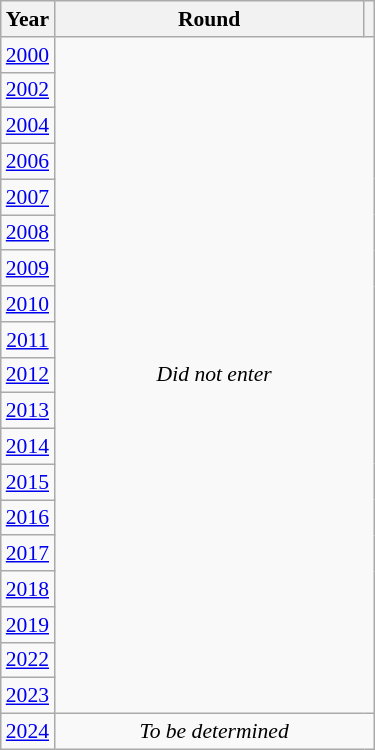<table class="wikitable" style="text-align: center; font-size:90%">
<tr>
<th>Year</th>
<th style="width:200px">Round</th>
<th></th>
</tr>
<tr>
<td><a href='#'>2000</a></td>
<td colspan="2" rowspan="19"><em>Did not enter</em></td>
</tr>
<tr>
<td><a href='#'>2002</a></td>
</tr>
<tr>
<td><a href='#'>2004</a></td>
</tr>
<tr>
<td><a href='#'>2006</a></td>
</tr>
<tr>
<td><a href='#'>2007</a></td>
</tr>
<tr>
<td><a href='#'>2008</a></td>
</tr>
<tr>
<td><a href='#'>2009</a></td>
</tr>
<tr>
<td><a href='#'>2010</a></td>
</tr>
<tr>
<td><a href='#'>2011</a></td>
</tr>
<tr>
<td><a href='#'>2012</a></td>
</tr>
<tr>
<td><a href='#'>2013</a></td>
</tr>
<tr>
<td><a href='#'>2014</a></td>
</tr>
<tr>
<td><a href='#'>2015</a></td>
</tr>
<tr>
<td><a href='#'>2016</a></td>
</tr>
<tr>
<td><a href='#'>2017</a></td>
</tr>
<tr>
<td><a href='#'>2018</a></td>
</tr>
<tr>
<td><a href='#'>2019</a></td>
</tr>
<tr>
<td><a href='#'>2022</a></td>
</tr>
<tr>
<td><a href='#'>2023</a></td>
</tr>
<tr>
<td><a href='#'>2024</a></td>
<td colspan="2"><em>To be determined</em></td>
</tr>
</table>
